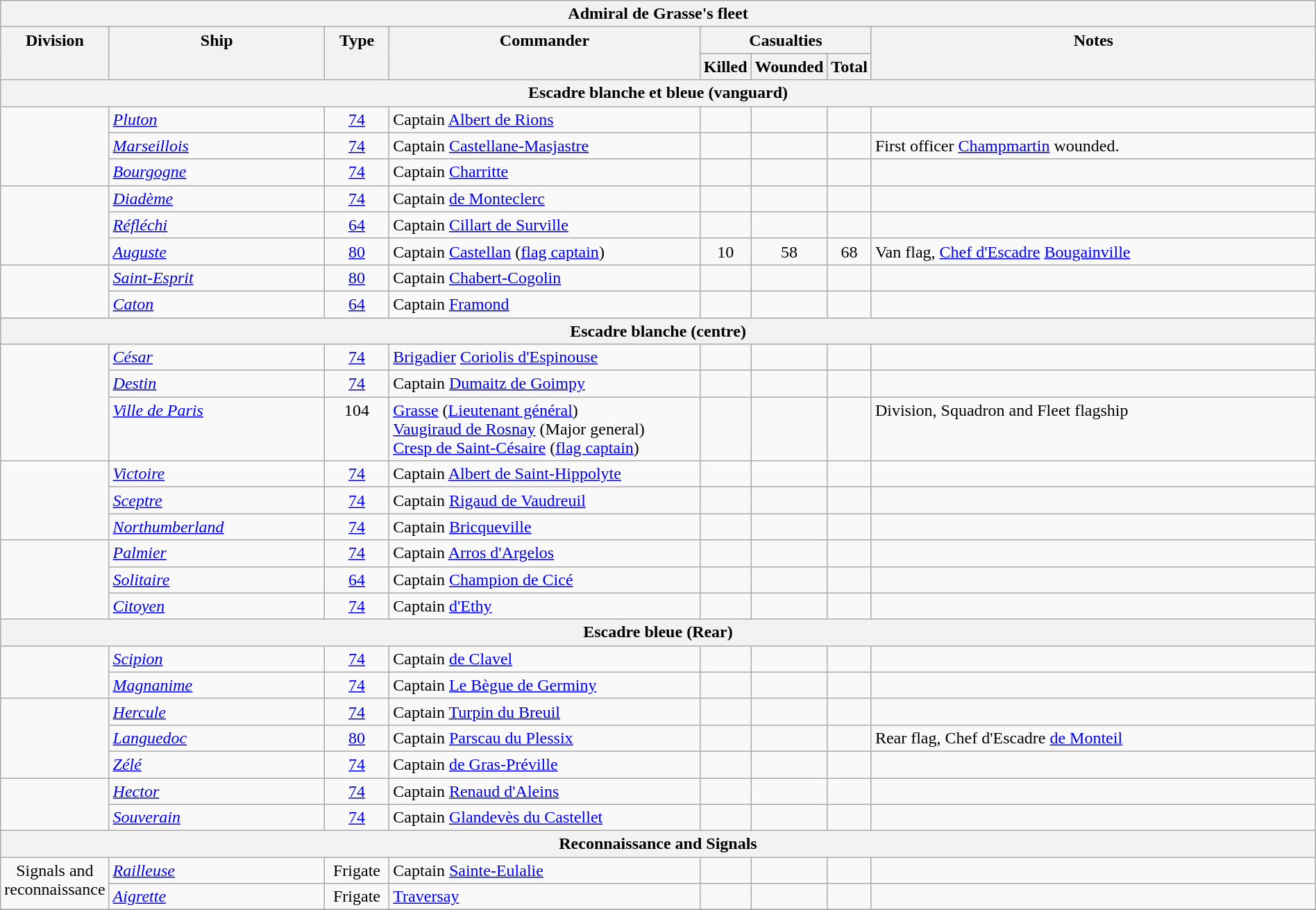<table class="wikitable" width=100%>
<tr valign="top">
<th colspan="8" bgcolor="white">Admiral de Grasse's fleet</th>
</tr>
<tr valign="top">
<th width=8%; align= center rowspan=2>Division</th>
<th width=17%; align= center rowspan=2>Ship</th>
<th width=5%; align= center rowspan=2>Type</th>
<th width=25%; align= center rowspan=2>Commander</th>
<th width=9%; align= center colspan=3>Casualties</th>
<th width=36%; align= center rowspan=2>Notes</th>
</tr>
<tr valign="top">
<th width=3%; align= center>Killed</th>
<th width=3%; align= center>Wounded</th>
<th width=3%; align= center>Total</th>
</tr>
<tr valign="center">
<th colspan="8" bgcolor="white">Escadre blanche et bleue (vanguard)</th>
</tr>
<tr valign="center">
<td rowspan="3", align= center></td>
<td align= left><a href='#'><em>Pluton</em></a></td>
<td align= center><a href='#'>74</a></td>
<td align= left>Captain <a href='#'>Albert de Rions</a></td>
<td align= center></td>
<td align= center></td>
<td align= center></td>
<td align= left></td>
</tr>
<tr valign="top">
<td align= left><a href='#'><em>Marseillois</em></a></td>
<td align= center><a href='#'>74</a></td>
<td align= left>Captain <a href='#'>Castellane-Masjastre</a></td>
<td align= center></td>
<td align= center></td>
<td align= center></td>
<td align= left>First officer <a href='#'>Champmartin</a> wounded.</td>
</tr>
<tr valign="top">
<td align= left><a href='#'><em>Bourgogne</em></a></td>
<td align= center><a href='#'>74</a></td>
<td align= left>Captain <a href='#'>Charritte</a></td>
<td align= center></td>
<td align= center></td>
<td align= center></td>
<td align= left></td>
</tr>
<tr valign="top">
<td rowspan="3", align= center></td>
<td align= left><a href='#'><em>Diadème</em></a></td>
<td align= center><a href='#'>74</a></td>
<td align= left>Captain <a href='#'>de Monteclerc</a></td>
<td align= center></td>
<td align= center></td>
<td align= center></td>
<td align= left></td>
</tr>
<tr valign="top">
<td align= left><a href='#'><em>Réfléchi</em></a></td>
<td align= center><a href='#'>64</a></td>
<td align= left>Captain <a href='#'>Cillart de Surville</a></td>
<td align= center></td>
<td align= center></td>
<td align= center></td>
<td align= left></td>
</tr>
<tr valign="top">
<td align= left><a href='#'><em>Auguste</em></a></td>
<td align= center><a href='#'>80</a></td>
<td align= left>Captain <a href='#'>Castellan</a> (<a href='#'>flag captain</a>)</td>
<td align= center>10</td>
<td align= center>58</td>
<td align= center>68</td>
<td align= left>Van flag, <a href='#'>Chef d'Escadre</a> <a href='#'>Bougainville</a></td>
</tr>
<tr valign="top">
<td rowspan="2", align= center></td>
<td align= left><a href='#'><em>Saint-Esprit</em></a></td>
<td align= center><a href='#'>80</a></td>
<td align= left>Captain <a href='#'>Chabert-Cogolin</a> </td>
<td align= center></td>
<td align= center></td>
<td align= center></td>
<td align= left></td>
</tr>
<tr valign="top">
<td align= left><a href='#'><em>Caton</em></a></td>
<td align= center><a href='#'>64</a></td>
<td align= left>Captain <a href='#'>Framond</a> </td>
<td align= center></td>
<td align= center></td>
<td align= center></td>
<td align= left></td>
</tr>
<tr>
<th colspan=8 align=center><strong>Escadre blanche</strong> (centre)</th>
</tr>
<tr valign="top">
<td rowspan="3", align= center></td>
<td align= left><a href='#'><em>César</em></a></td>
<td align= center><a href='#'>74</a></td>
<td align= left><a href='#'>Brigadier</a> <a href='#'>Coriolis d'Espinouse</a></td>
<td align= center></td>
<td align= center></td>
<td align= center></td>
<td align= left></td>
</tr>
<tr valign="top">
<td align= left><a href='#'><em>Destin</em></a></td>
<td align= center><a href='#'>74</a></td>
<td align= left>Captain <a href='#'>Dumaitz de Goimpy</a></td>
<td align= center></td>
<td align= center></td>
<td align= center></td>
<td align= left></td>
</tr>
<tr valign="top">
<td align= left><a href='#'><em>Ville de Paris</em></a></td>
<td align= center>104</td>
<td align= left><a href='#'>Grasse</a> (<a href='#'>Lieutenant général</a>)<br><a href='#'>Vaugiraud de Rosnay</a> (Major general)<br> <a href='#'>Cresp de Saint-Césaire</a> (<a href='#'>flag captain</a>)</td>
<td align= center></td>
<td align= center></td>
<td align= center></td>
<td align= left>Division, Squadron and Fleet flagship</td>
</tr>
<tr valign="top">
<td rowspan="3", align= center></td>
<td align= left><a href='#'><em>Victoire</em></a></td>
<td align= center><a href='#'>74</a></td>
<td align= left>Captain <a href='#'>Albert de Saint-Hippolyte</a></td>
<td align= center></td>
<td align= center></td>
<td align= center></td>
<td align= left></td>
</tr>
<tr valign="top">
<td align= left><a href='#'><em>Sceptre</em></a></td>
<td align= center><a href='#'>74</a></td>
<td align= left>Captain <a href='#'>Rigaud de Vaudreuil</a></td>
<td align= center></td>
<td align= center></td>
<td align= center></td>
<td align= left></td>
</tr>
<tr valign="top">
<td align= left><a href='#'><em>Northumberland</em></a></td>
<td align= center><a href='#'>74</a></td>
<td align= left>Captain <a href='#'>Bricqueville</a></td>
<td align= center></td>
<td align= center></td>
<td align= center></td>
<td align= left></td>
</tr>
<tr valign="top">
<td rowspan="3", align= center></td>
<td align= left><a href='#'><em>Palmier</em></a></td>
<td align= center><a href='#'>74</a></td>
<td align= left>Captain <a href='#'>Arros d'Argelos</a></td>
<td align= center></td>
<td align= center></td>
<td align= center></td>
<td align= left></td>
</tr>
<tr valign="top">
<td align= left><a href='#'><em>Solitaire</em></a></td>
<td align= center><a href='#'>64</a></td>
<td align= left>Captain <a href='#'>Champion de Cicé</a></td>
<td align= center></td>
<td align= center></td>
<td align= center></td>
<td align= left><br></td>
</tr>
<tr valign="top">
<td align= left><a href='#'><em>Citoyen</em></a></td>
<td align= center><a href='#'>74</a></td>
<td align= left>Captain <a href='#'>d'Ethy</a></td>
<td align= center></td>
<td align= center></td>
<td align= center></td>
<td align= left></td>
</tr>
<tr valign="top">
<th colspan=8 align=center><strong>Escadre bleue</strong> (Rear)</th>
</tr>
<tr valign="top">
<td rowspan="2", align= center></td>
<td align= left><a href='#'><em>Scipion</em></a></td>
<td align= center><a href='#'>74</a></td>
<td align= left>Captain <a href='#'>de Clavel</a></td>
<td align= center></td>
<td align= center></td>
<td align= center></td>
<td align= left></td>
</tr>
<tr valign="top">
<td align= left><a href='#'><em>Magnanime</em></a></td>
<td align= center><a href='#'>74</a></td>
<td align= left>Captain <a href='#'>Le Bègue de Germiny</a></td>
<td align= center></td>
<td align= center></td>
<td align= center></td>
<td align= left></td>
</tr>
<tr valign="top">
<td rowspan="3", align= center></td>
<td align= left><a href='#'><em>Hercule</em></a></td>
<td align= center><a href='#'>74</a></td>
<td align= left>Captain <a href='#'>Turpin du Breuil</a></td>
<td align= center></td>
<td align= center></td>
<td align= center></td>
<td align= left></td>
</tr>
<tr valign="top">
<td align= left><a href='#'><em>Languedoc</em></a></td>
<td align= center><a href='#'>80</a></td>
<td align= left>Captain <a href='#'>Parscau du Plessix</a></td>
<td align= center></td>
<td align= center></td>
<td align= center></td>
<td align= left>Rear flag, Chef d'Escadre <a href='#'>de Monteil</a></td>
</tr>
<tr valign="top">
<td align= left><a href='#'><em>Zélé</em></a></td>
<td align= center><a href='#'>74</a></td>
<td align= left>Captain <a href='#'>de Gras-Préville</a></td>
<td align= center></td>
<td align= center></td>
<td align= center></td>
<td align= left></td>
</tr>
<tr valign="top">
<td rowspan="2", align= center></td>
<td align= left><a href='#'><em>Hector</em></a></td>
<td align= center><a href='#'>74</a></td>
<td align= left>Captain <a href='#'>Renaud d'Aleins</a></td>
<td align= center></td>
<td align= center></td>
<td align= center></td>
<td align= left></td>
</tr>
<tr valign="top">
<td align= left><a href='#'><em>Souverain</em></a></td>
<td align= center><a href='#'>74</a></td>
<td align= left>Captain <a href='#'>Glandevès du Castellet</a></td>
<td align= center></td>
<td align= center></td>
<td align= center></td>
<td align= left></td>
</tr>
<tr valign="top">
<th colspan=8 align=center>Reconnaissance and Signals</th>
</tr>
<tr valign="top">
<td rowspan="2", align= center>Signals and reconnaissance</td>
<td align= left><a href='#'><em>Railleuse</em></a></td>
<td align= center>Frigate</td>
<td align= left>Captain <a href='#'>Sainte-Eulalie</a></td>
<td align= center></td>
<td align= center></td>
<td align= center></td>
<td align= left></td>
</tr>
<tr valign="top">
<td align= left><a href='#'><em>Aigrette</em></a></td>
<td align= center>Frigate</td>
<td align= left><a href='#'>Traversay</a></td>
<td align= center></td>
<td align= center></td>
<td align= center></td>
<td align= left></td>
</tr>
<tr valign="top">
</tr>
</table>
